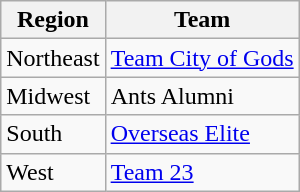<table class="wikitable">
<tr>
<th>Region</th>
<th>Team</th>
</tr>
<tr>
<td>Northeast</td>
<td><a href='#'>Team City of Gods</a></td>
</tr>
<tr>
<td>Midwest</td>
<td>Ants Alumni</td>
</tr>
<tr>
<td>South</td>
<td><a href='#'>Overseas Elite</a></td>
</tr>
<tr>
<td>West</td>
<td><a href='#'>Team 23</a></td>
</tr>
</table>
